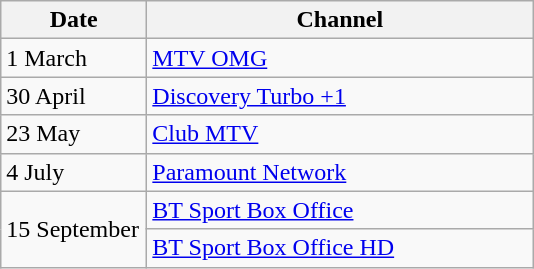<table class="wikitable">
<tr>
<th width=90>Date</th>
<th width=250>Channel</th>
</tr>
<tr>
<td>1 March</td>
<td><a href='#'>MTV OMG</a></td>
</tr>
<tr>
<td>30 April</td>
<td><a href='#'>Discovery Turbo +1</a></td>
</tr>
<tr>
<td>23 May</td>
<td><a href='#'>Club MTV</a></td>
</tr>
<tr>
<td>4 July</td>
<td><a href='#'>Paramount Network</a></td>
</tr>
<tr>
<td rowspan="2">15 September</td>
<td><a href='#'>BT Sport Box Office</a></td>
</tr>
<tr>
<td><a href='#'>BT Sport Box Office HD</a></td>
</tr>
</table>
